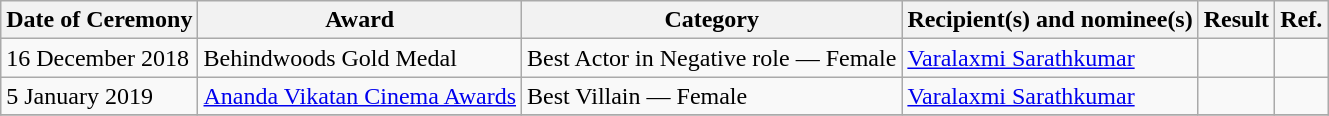<table class="wikitable sortable">
<tr>
<th>Date of Ceremony</th>
<th>Award</th>
<th>Category</th>
<th>Recipient(s) and nominee(s)</th>
<th>Result</th>
<th>Ref.</th>
</tr>
<tr>
<td rowspan="1">16 December 2018</td>
<td rowspan="1">Behindwoods Gold Medal</td>
<td>Best Actor in Negative role — Female</td>
<td><a href='#'>Varalaxmi Sarathkumar</a></td>
<td></td>
<td rowspan="1"></td>
</tr>
<tr>
<td rowspan="1">5 January 2019</td>
<td rowspan="1"><a href='#'>Ananda Vikatan Cinema Awards</a></td>
<td>Best Villain — Female</td>
<td><a href='#'>Varalaxmi Sarathkumar</a></td>
<td></td>
<td rowspan="1"></td>
</tr>
<tr>
</tr>
</table>
